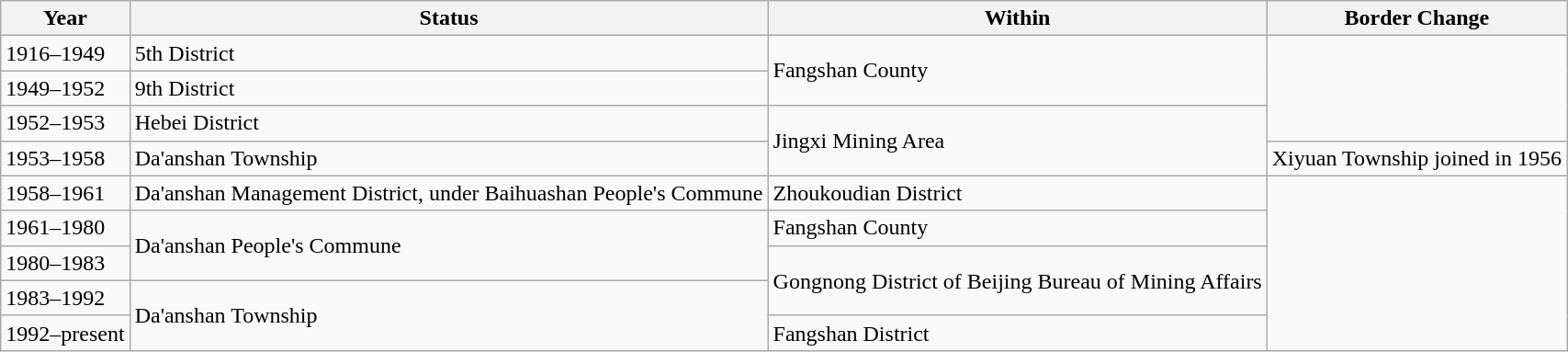<table class="wikitable">
<tr>
<th>Year</th>
<th>Status</th>
<th>Within</th>
<th>Border Change</th>
</tr>
<tr>
<td>1916–1949</td>
<td>5th District</td>
<td rowspan="2">Fangshan County</td>
<td rowspan="3"></td>
</tr>
<tr>
<td>1949–1952</td>
<td>9th District</td>
</tr>
<tr>
<td>1952–1953</td>
<td>Hebei District</td>
<td rowspan="2">Jingxi Mining Area</td>
</tr>
<tr>
<td>1953–1958</td>
<td>Da'anshan Township</td>
<td>Xiyuan Township joined in 1956</td>
</tr>
<tr>
<td>1958–1961</td>
<td>Da'anshan Management District, under Baihuashan People's Commune</td>
<td>Zhoukoudian District</td>
<td rowspan="5"></td>
</tr>
<tr>
<td>1961–1980</td>
<td rowspan="2">Da'anshan People's Commune</td>
<td>Fangshan County</td>
</tr>
<tr>
<td>1980–1983</td>
<td rowspan="2">Gongnong District of Beijing Bureau of Mining Affairs</td>
</tr>
<tr>
<td>1983–1992</td>
<td rowspan="2">Da'anshan Township</td>
</tr>
<tr>
<td>1992–present</td>
<td>Fangshan District</td>
</tr>
</table>
